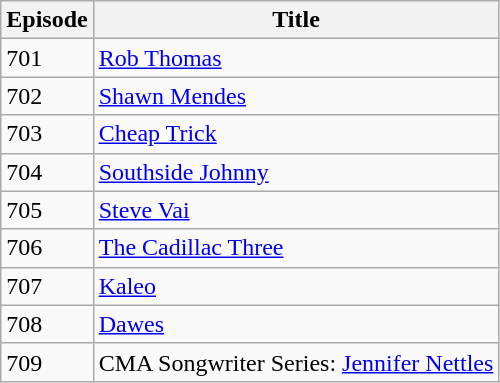<table class="wikitable">
<tr>
<th>Episode</th>
<th>Title</th>
</tr>
<tr>
<td>701</td>
<td><a href='#'>Rob Thomas</a></td>
</tr>
<tr>
<td>702</td>
<td><a href='#'>Shawn Mendes</a></td>
</tr>
<tr>
<td>703</td>
<td><a href='#'>Cheap Trick</a></td>
</tr>
<tr>
<td>704</td>
<td><a href='#'>Southside Johnny</a></td>
</tr>
<tr>
<td>705</td>
<td><a href='#'>Steve Vai</a></td>
</tr>
<tr>
<td>706</td>
<td><a href='#'>The Cadillac Three</a></td>
</tr>
<tr>
<td>707</td>
<td><a href='#'>Kaleo</a></td>
</tr>
<tr>
<td>708</td>
<td><a href='#'>Dawes</a></td>
</tr>
<tr>
<td>709</td>
<td>CMA Songwriter Series: <a href='#'>Jennifer Nettles</a></td>
</tr>
</table>
